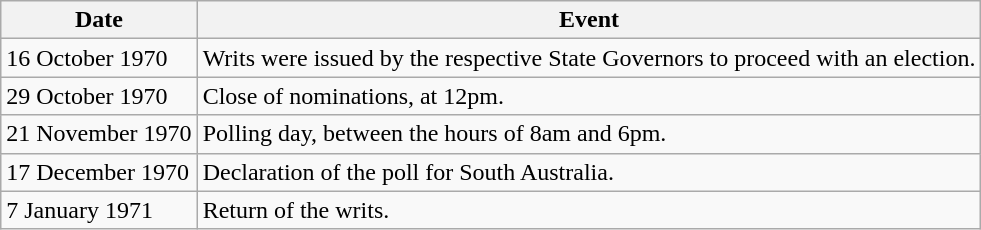<table class="wikitable">
<tr>
<th>Date</th>
<th>Event</th>
</tr>
<tr>
<td>16 October 1970</td>
<td>Writs were issued by the respective State Governors to proceed with an election.</td>
</tr>
<tr>
<td>29 October 1970</td>
<td>Close of nominations, at 12pm.</td>
</tr>
<tr>
<td>21 November 1970</td>
<td>Polling day, between the hours of 8am and 6pm.</td>
</tr>
<tr>
<td>17 December 1970</td>
<td>Declaration of the poll for South Australia.</td>
</tr>
<tr>
<td>7 January 1971</td>
<td>Return of the writs.</td>
</tr>
</table>
